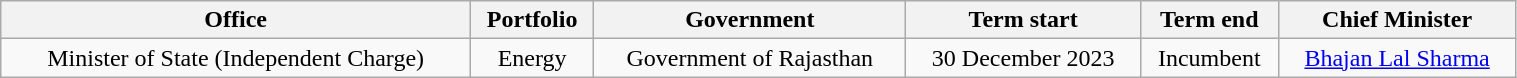<table class="wikitable" style="width:80%; text-align:center;">
<tr>
<th>Office</th>
<th>Portfolio</th>
<th>Government</th>
<th>Term start</th>
<th>Term end</th>
<th>Chief Minister</th>
</tr>
<tr>
<td>Minister of State (Independent Charge)</td>
<td>Energy</td>
<td>Government of Rajasthan</td>
<td>30 December 2023</td>
<td>Incumbent</td>
<td><a href='#'>Bhajan Lal Sharma</a></td>
</tr>
</table>
